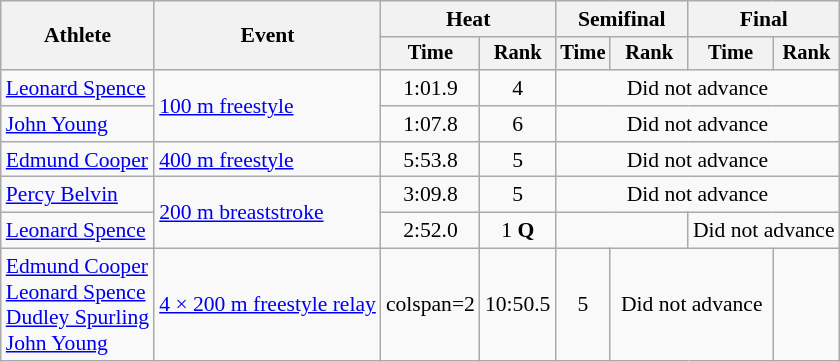<table class=wikitable style="font-size:90%">
<tr>
<th rowspan="2">Athlete</th>
<th rowspan="2">Event</th>
<th colspan="2">Heat</th>
<th colspan="2">Semifinal</th>
<th colspan="2">Final</th>
</tr>
<tr style="font-size:95%">
<th>Time</th>
<th>Rank</th>
<th>Time</th>
<th>Rank</th>
<th>Time</th>
<th>Rank</th>
</tr>
<tr align=center>
<td align=left><a href='#'>Leonard Spence</a></td>
<td rowspan=2 align=left><a href='#'>100 m freestyle</a></td>
<td>1:01.9</td>
<td>4</td>
<td colspan=4>Did not advance</td>
</tr>
<tr align=center>
<td align=left><a href='#'>John Young</a></td>
<td>1:07.8</td>
<td>6</td>
<td colspan=4>Did not advance</td>
</tr>
<tr align=center>
<td align=left><a href='#'>Edmund Cooper</a></td>
<td align=left><a href='#'>400 m freestyle</a></td>
<td>5:53.8</td>
<td>5</td>
<td colspan=4>Did not advance</td>
</tr>
<tr align=center>
<td align=left><a href='#'>Percy Belvin</a></td>
<td rowspan=2 align=left><a href='#'>200 m breaststroke</a></td>
<td>3:09.8</td>
<td>5</td>
<td colspan=4>Did not advance</td>
</tr>
<tr align=center>
<td align=left><a href='#'>Leonard Spence</a></td>
<td>2:52.0</td>
<td>1 <strong>Q</strong></td>
<td colspan=2></td>
<td colspan=2>Did not advance</td>
</tr>
<tr align=center>
<td align=left><a href='#'>Edmund Cooper</a><br><a href='#'>Leonard Spence</a><br><a href='#'>Dudley Spurling</a><br><a href='#'>John Young</a></td>
<td align=left><a href='#'>4 × 200 m freestyle relay</a></td>
<td>colspan=2 </td>
<td>10:50.5</td>
<td>5</td>
<td colspan=2>Did not advance</td>
</tr>
</table>
